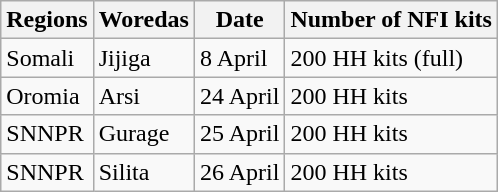<table class="wikitable">
<tr>
<th>Regions</th>
<th>Woredas</th>
<th>Date</th>
<th>Number of NFI kits</th>
</tr>
<tr>
<td>Somali</td>
<td>Jijiga</td>
<td>8 April</td>
<td>200 HH kits (full)</td>
</tr>
<tr>
<td>Oromia</td>
<td>Arsi</td>
<td>24 April</td>
<td>200 HH kits</td>
</tr>
<tr>
<td>SNNPR</td>
<td>Gurage</td>
<td>25 April</td>
<td>200 HH kits</td>
</tr>
<tr>
<td>SNNPR</td>
<td>Silita</td>
<td>26 April</td>
<td>200 HH kits</td>
</tr>
</table>
